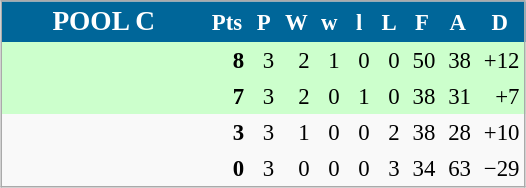<table align=center cellpadding="3" cellspacing="0" style="background: #f9f9f9; border: 1px #aaa solid; border-collapse: collapse; font-size: 95%;" width=350>
<tr bgcolor=#006699 style="color:white;">
<th width=34% style=font-size:120%><strong>POOL C</strong></th>
<th width=5%>Pts</th>
<th width=5%>P</th>
<th width=5%>W</th>
<th width=5%>w</th>
<th width=5%>l</th>
<th width=5%>L</th>
<th width=5%>F</th>
<th width=5%>A</th>
<th width=5%>D</th>
</tr>
<tr align=right bgcolor="#ccffcc">
<td align=left></td>
<td><strong>8</strong></td>
<td>3</td>
<td>2</td>
<td>1</td>
<td>0</td>
<td>0</td>
<td>50</td>
<td>38</td>
<td>+12</td>
</tr>
<tr align=right bgcolor="#ccffcc">
<td align=left></td>
<td><strong>7</strong></td>
<td>3</td>
<td>2</td>
<td>0</td>
<td>1</td>
<td>0</td>
<td>38</td>
<td>31</td>
<td>+7</td>
</tr>
<tr align=right>
<td align=left></td>
<td><strong>3</strong></td>
<td>3</td>
<td>1</td>
<td>0</td>
<td>0</td>
<td>2</td>
<td>38</td>
<td>28</td>
<td>+10</td>
</tr>
<tr align=right>
<td align=left></td>
<td><strong>0</strong></td>
<td>3</td>
<td>0</td>
<td>0</td>
<td>0</td>
<td>3</td>
<td>34</td>
<td>63</td>
<td>−29</td>
</tr>
</table>
